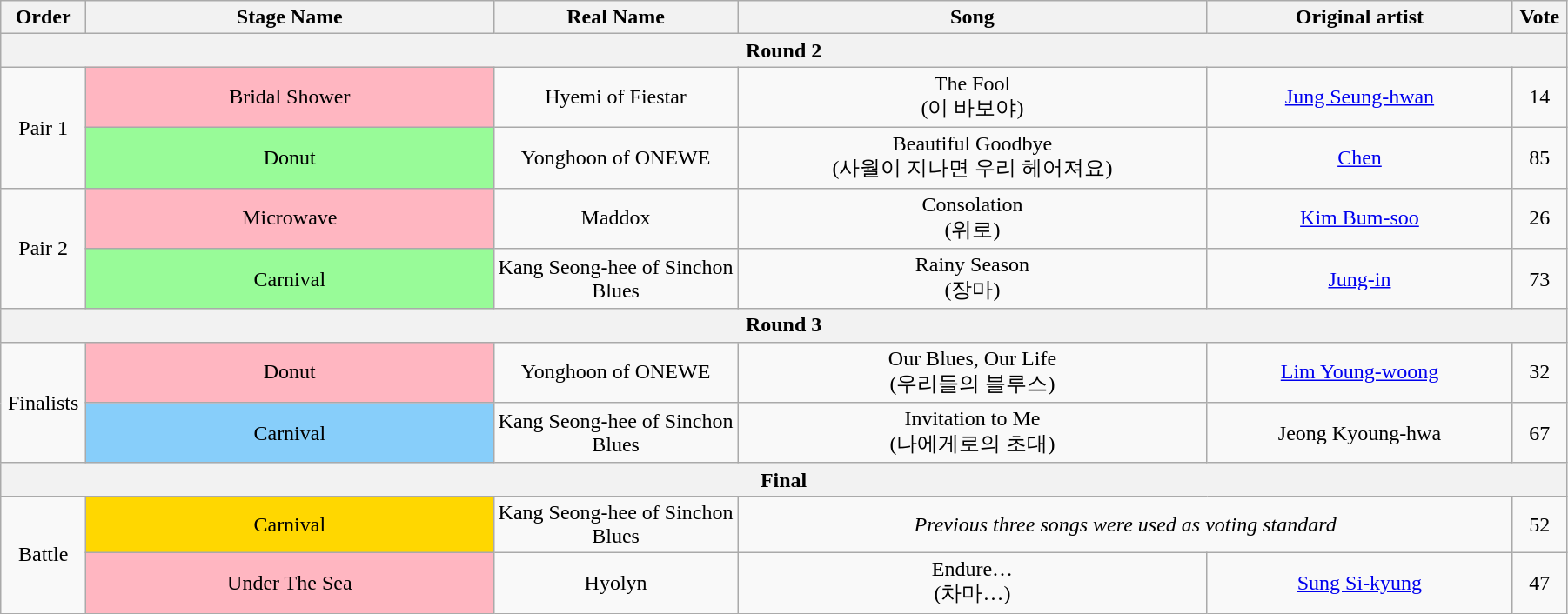<table class="wikitable" style="text-align:center; width:95%;">
<tr>
<th style="width:1%">Order</th>
<th style="width:20%;">Stage Name</th>
<th style="width:12%">Real Name</th>
<th style="width:23%;">Song</th>
<th style="width:15%;">Original artist</th>
<th style="width:1%;">Vote</th>
</tr>
<tr>
<th colspan=6>Round 2</th>
</tr>
<tr>
<td rowspan=2>Pair 1</td>
<td bgcolor="lightpink">Bridal Shower</td>
<td>Hyemi of Fiestar</td>
<td>The Fool<br>(이 바보야)</td>
<td><a href='#'>Jung Seung-hwan</a></td>
<td>14</td>
</tr>
<tr>
<td bgcolor="palegreen">Donut</td>
<td>Yonghoon of ONEWE</td>
<td>Beautiful Goodbye<br>(사월이 지나면 우리 헤어져요)</td>
<td><a href='#'>Chen</a></td>
<td>85</td>
</tr>
<tr>
<td rowspan=2>Pair 2</td>
<td bgcolor="lightpink">Microwave</td>
<td>Maddox</td>
<td>Consolation<br>(위로)</td>
<td><a href='#'>Kim Bum-soo</a></td>
<td>26</td>
</tr>
<tr>
<td bgcolor="palegreen">Carnival</td>
<td>Kang Seong-hee of Sinchon Blues</td>
<td>Rainy Season<br>(장마)</td>
<td><a href='#'>Jung-in</a></td>
<td>73</td>
</tr>
<tr>
<th colspan=6>Round 3</th>
</tr>
<tr>
<td rowspan=2>Finalists</td>
<td bgcolor="lightpink">Donut</td>
<td>Yonghoon of ONEWE</td>
<td>Our Blues, Our Life<br>(우리들의 블루스)</td>
<td><a href='#'>Lim Young-woong</a></td>
<td>32</td>
</tr>
<tr>
<td bgcolor="lightskyblue">Carnival</td>
<td>Kang Seong-hee of Sinchon Blues</td>
<td>Invitation to Me<br>(나에게로의 초대)</td>
<td>Jeong Kyoung-hwa</td>
<td>67</td>
</tr>
<tr>
<th colspan=6>Final</th>
</tr>
<tr>
<td rowspan=2>Battle</td>
<td bgcolor="gold">Carnival</td>
<td>Kang Seong-hee of Sinchon Blues</td>
<td colspan=2><em>Previous three songs were used as voting standard</em></td>
<td>52</td>
</tr>
<tr>
<td bgcolor="lightpink">Under The Sea</td>
<td>Hyolyn</td>
<td>Endure…<br>(차마…)</td>
<td><a href='#'>Sung Si-kyung</a></td>
<td>47</td>
</tr>
</table>
